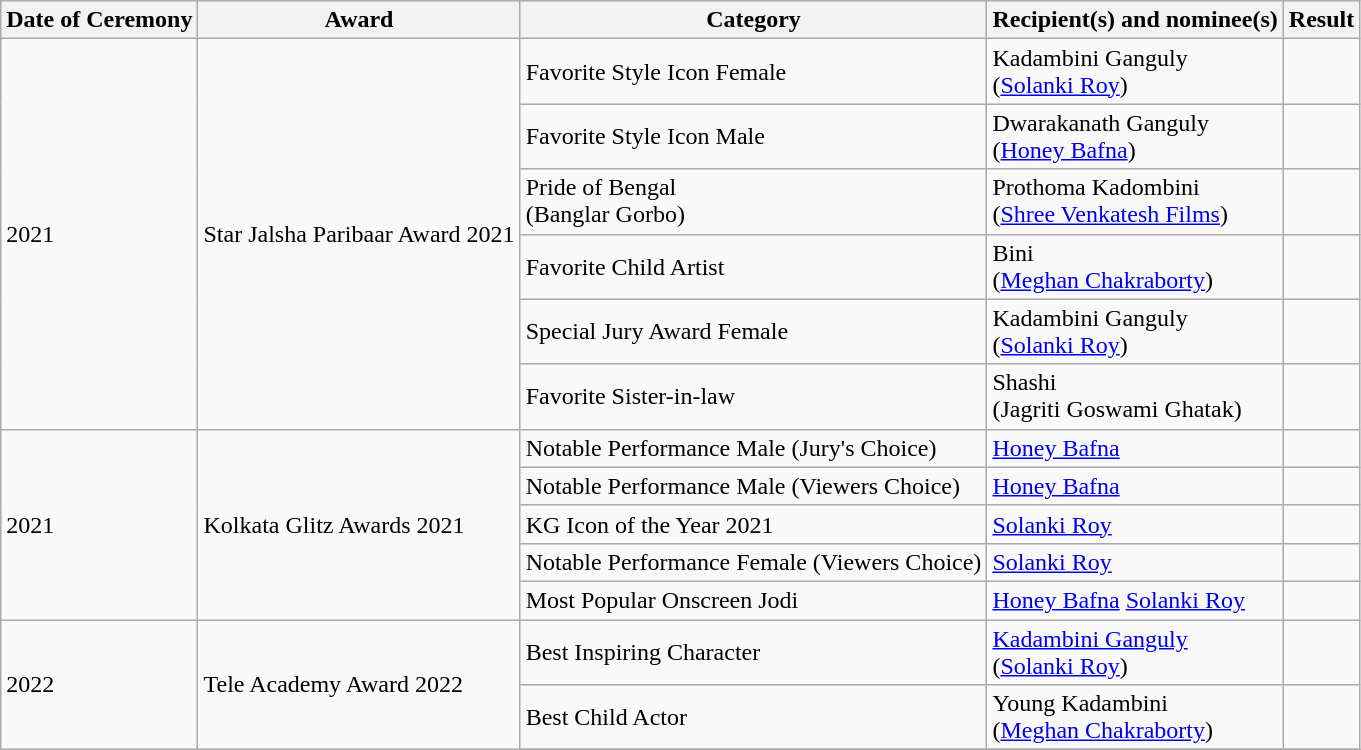<table class="wikitable sortable">
<tr>
<th>Date of Ceremony</th>
<th>Award</th>
<th>Category</th>
<th>Recipient(s) and nominee(s)</th>
<th>Result</th>
</tr>
<tr>
<td rowspan="6">2021</td>
<td rowspan="6">Star Jalsha Paribaar Award 2021</td>
<td>Favorite Style Icon Female</td>
<td Kadambini Ganguly>Kadambini Ganguly<br>(<a href='#'>Solanki Roy</a>)</td>
<td></td>
</tr>
<tr>
<td>Favorite Style Icon Male</td>
<td Dwarakanath Ganguly>Dwarakanath Ganguly<br>(<a href='#'>Honey Bafna</a>)</td>
<td></td>
</tr>
<tr>
<td>Pride of Bengal<br>(Banglar Gorbo)</td>
<td Prothoma Kadombini>Prothoma Kadombini<br>(<a href='#'>Shree Venkatesh Films</a>)</td>
<td></td>
</tr>
<tr>
<td>Favorite Child Artist</td>
<td Bini>Bini<br>(<a href='#'>Meghan Chakraborty</a>)</td>
<td></td>
</tr>
<tr>
<td>Special Jury Award Female</td>
<td Kadambini Ganguly>Kadambini Ganguly<br>(<a href='#'>Solanki Roy</a>)</td>
<td></td>
</tr>
<tr>
<td>Favorite Sister-in-law</td>
<td Shashi>Shashi<br>(Jagriti Goswami Ghatak)</td>
<td></td>
</tr>
<tr>
<td rowspan="5">2021</td>
<td rowspan="5">Kolkata Glitz Awards 2021</td>
<td>Notable Performance Male (Jury's Choice)</td>
<td><a href='#'>Honey Bafna</a></td>
<td></td>
</tr>
<tr>
<td>Notable Performance Male (Viewers Choice)</td>
<td><a href='#'>Honey Bafna</a></td>
<td></td>
</tr>
<tr>
<td>KG Icon of the Year 2021</td>
<td><a href='#'>Solanki Roy</a></td>
<td></td>
</tr>
<tr>
<td>Notable Performance Female (Viewers Choice)</td>
<td><a href='#'>Solanki Roy</a></td>
<td></td>
</tr>
<tr>
<td>Most Popular Onscreen Jodi</td>
<td><a href='#'>Honey Bafna</a>  <a href='#'>Solanki Roy</a></td>
<td></td>
</tr>
<tr>
<td rowspan="7">2022</td>
<td rowspan="7">Tele Academy Award 2022 </td>
<td>Best Inspiring Character</td>
<td><a href='#'>Kadambini Ganguly</a><br>(<a href='#'>Solanki Roy</a>)</td>
<td></td>
</tr>
<tr>
<td>Best Child Actor</td>
<td>Young Kadambini<br>(<a href='#'>Meghan Chakraborty</a>)</td>
<td></td>
</tr>
<tr>
</tr>
</table>
